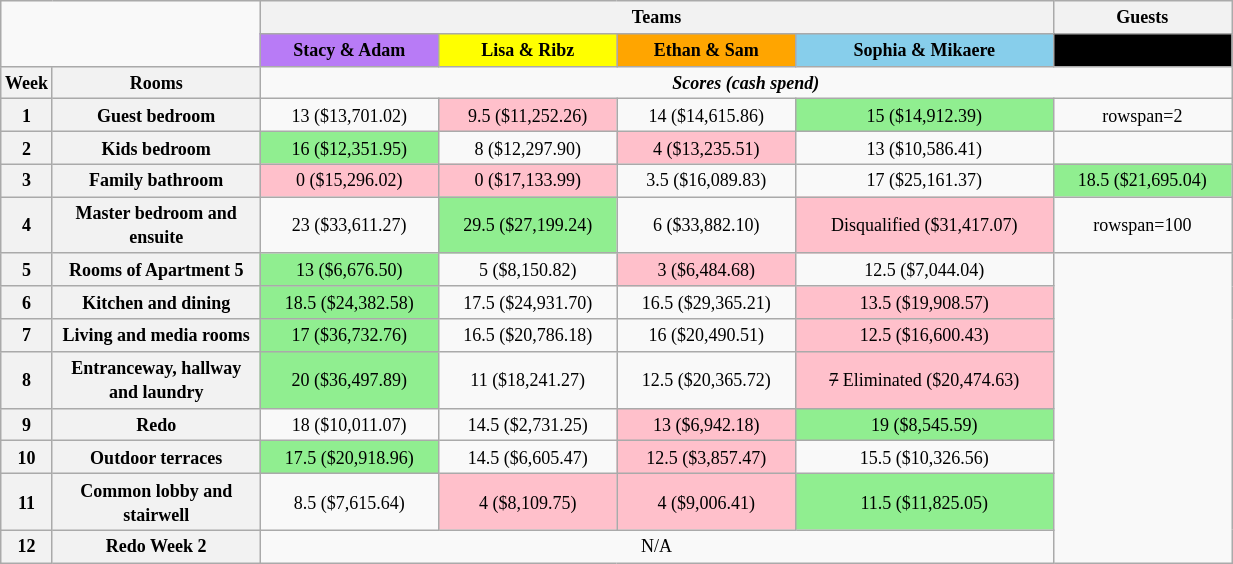<table class="wikitable" style="text-align: center; font-size: 9pt; line-height:16px; width:65%">
<tr>
<td colspan="2" rowspan="2" style="width:20% "></td>
<th colspan="4">Teams</th>
<th>Guests</th>
</tr>
<tr>
<th style="background:#B87BF6; scope=" col">Stacy & Adam</th>
<th style="background:yellow;  scope=" col">Lisa & Ribz</th>
<th style="background:orange;  scope=" col">Ethan & Sam</th>
<th style="background:skyblue; scope=" col">Sophia & Mikaere</th>
<th style="background:Black;   scope=" col"></th>
</tr>
<tr>
<th>Week</th>
<th>Rooms</th>
<td colspan="100"><strong><em>Scores (cash spend)</em></strong></td>
</tr>
<tr>
<th>1</th>
<th>Guest bedroom</th>
<td>13 ($13,701.02)</td>
<td bgcolor="pink">9.5 ($11,252.26)</td>
<td>14 ($14,615.86)</td>
<td bgcolor="lightgreen">15 ($14,912.39)</td>
<td>rowspan=2 </td>
</tr>
<tr>
<th>2</th>
<th>Kids bedroom</th>
<td bgcolor="lightgreen">16 ($12,351.95)</td>
<td>8 ($12,297.90)</td>
<td bgcolor="pink">4 ($13,235.51)</td>
<td>13 ($10,586.41)</td>
</tr>
<tr>
<th>3</th>
<th>Family bathroom</th>
<td bgcolor="pink">0 ($15,296.02)</td>
<td bgcolor="pink">0 ($17,133.99)</td>
<td>3.5 ($16,089.83)</td>
<td>17 ($25,161.37)</td>
<td bgcolor="lightgreen">18.5 ($21,695.04)</td>
</tr>
<tr>
<th>4</th>
<th>Master bedroom and ensuite</th>
<td>23 ($33,611.27)</td>
<td bgcolor="lightgreen">29.5  ($27,199.24)</td>
<td>6 ($33,882.10)</td>
<td bgcolor="pink">Disqualified ($31,417.07)</td>
<td>rowspan=100 </td>
</tr>
<tr>
<th>5</th>
<th>Rooms of Apartment 5</th>
<td bgcolor="lightgreen">13 ($6,676.50)</td>
<td>5 ($8,150.82)</td>
<td bgcolor="pink">3 ($6,484.68)</td>
<td>12.5 ($7,044.04)</td>
</tr>
<tr>
<th>6</th>
<th>Kitchen and dining</th>
<td bgcolor="lightgreen">18.5 ($24,382.58)</td>
<td>17.5 ($24,931.70)</td>
<td>16.5 ($29,365.21)</td>
<td bgcolor="pink">13.5 ($19,908.57)</td>
</tr>
<tr>
<th>7</th>
<th>Living and media rooms</th>
<td bgcolor="lightgreen">17 ($36,732.76)</td>
<td>16.5 ($20,786.18)</td>
<td>16 ($20,490.51)</td>
<td bgcolor="pink">12.5 ($16,600.43)</td>
</tr>
<tr>
<th>8</th>
<th>Entranceway, hallway and laundry</th>
<td bgcolor="lightgreen">20 ($36,497.89)</td>
<td>11 ($18,241.27)</td>
<td>12.5 ($20,365.72)</td>
<td bgcolor="pink"><s>7</s> Eliminated ($20,474.63)</td>
</tr>
<tr>
<th>9</th>
<th>Redo</th>
<td>18 ($10,011.07)</td>
<td>14.5 ($2,731.25)</td>
<td bgcolor="pink">13 ($6,942.18)</td>
<td bgcolor="lightgreen">19 ($8,545.59)</td>
</tr>
<tr>
<th>10</th>
<th>Outdoor terraces</th>
<td bgcolor="lightgreen">17.5 ($20,918.96)</td>
<td>14.5 ($6,605.47)</td>
<td bgcolor="pink">12.5 ($3,857.47)</td>
<td>15.5 ($10,326.56)</td>
</tr>
<tr>
<th>11</th>
<th>Common lobby and stairwell</th>
<td>8.5 ($7,615.64)</td>
<td bgcolor="pink">4 ($8,109.75)</td>
<td bgcolor="pink">4 ($9,006.41)</td>
<td bgcolor="lightgreen">11.5 ($11,825.05)</td>
</tr>
<tr>
<th>12</th>
<th>Redo Week 2</th>
<td colspan="4">N/A</td>
</tr>
</table>
